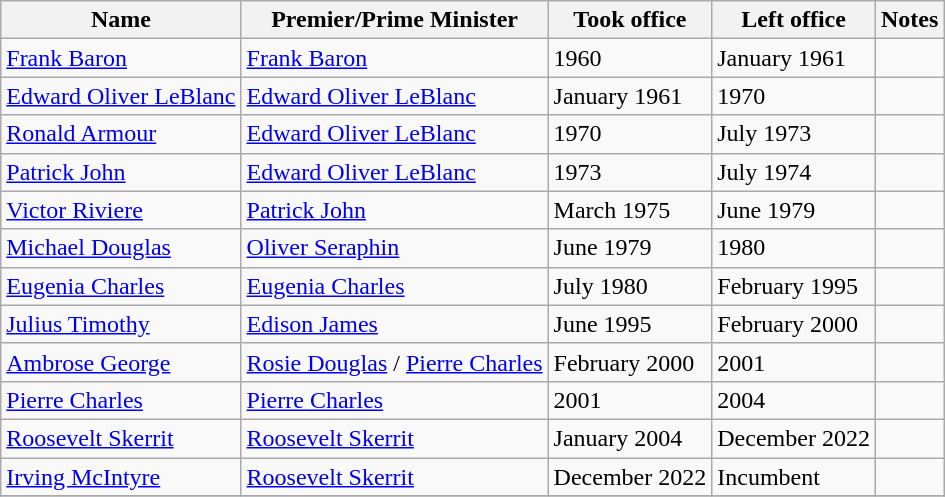<table class="wikitable">
<tr>
<th>Name</th>
<th>Premier/Prime Minister</th>
<th>Took office</th>
<th>Left office</th>
<th>Notes</th>
</tr>
<tr>
<td><a href='#'>Frank Baron</a></td>
<td><a href='#'>Frank Baron</a></td>
<td>1960</td>
<td>January 1961</td>
<td></td>
</tr>
<tr>
<td><a href='#'>Edward Oliver LeBlanc</a></td>
<td><a href='#'>Edward Oliver LeBlanc</a></td>
<td>January 1961</td>
<td>1970</td>
<td></td>
</tr>
<tr>
<td><a href='#'>Ronald Armour</a></td>
<td><a href='#'>Edward Oliver LeBlanc</a></td>
<td>1970</td>
<td>July 1973</td>
<td></td>
</tr>
<tr>
<td><a href='#'>Patrick John</a></td>
<td><a href='#'>Edward Oliver LeBlanc</a></td>
<td>1973</td>
<td>July 1974</td>
<td></td>
</tr>
<tr>
<td><a href='#'>Victor Riviere</a></td>
<td><a href='#'>Patrick John</a></td>
<td>March 1975</td>
<td>June 1979</td>
<td></td>
</tr>
<tr>
<td><a href='#'>Michael Douglas</a></td>
<td><a href='#'>Oliver Seraphin</a></td>
<td>June 1979</td>
<td>1980</td>
<td></td>
</tr>
<tr>
<td><a href='#'>Eugenia Charles</a></td>
<td><a href='#'>Eugenia Charles</a></td>
<td>July 1980</td>
<td>February 1995</td>
<td></td>
</tr>
<tr>
<td><a href='#'>Julius Timothy</a></td>
<td><a href='#'>Edison James</a></td>
<td>June 1995</td>
<td>February 2000</td>
<td></td>
</tr>
<tr>
<td><a href='#'>Ambrose George</a></td>
<td><a href='#'>Rosie Douglas</a> / <a href='#'>Pierre Charles</a></td>
<td>February 2000</td>
<td>2001</td>
<td></td>
</tr>
<tr>
<td><a href='#'>Pierre Charles</a></td>
<td><a href='#'>Pierre Charles</a></td>
<td>2001</td>
<td>2004</td>
<td></td>
</tr>
<tr>
<td><a href='#'>Roosevelt Skerrit</a></td>
<td><a href='#'>Roosevelt Skerrit</a></td>
<td>January 2004</td>
<td>December 2022</td>
<td></td>
</tr>
<tr>
<td><a href='#'>Irving McIntyre</a></td>
<td><a href='#'>Roosevelt Skerrit</a></td>
<td>December 2022</td>
<td>Incumbent</td>
<td></td>
</tr>
<tr>
</tr>
</table>
